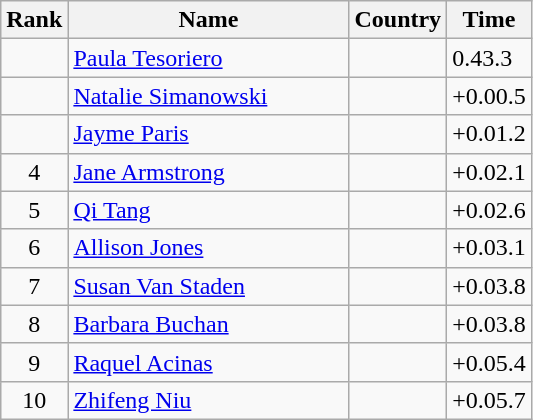<table class="wikitable sortable">
<tr>
<th width=20>Rank</th>
<th width=180>Name</th>
<th>Country</th>
<th>Time</th>
</tr>
<tr>
<td align=center></td>
<td><a href='#'>Paula Tesoriero</a></td>
<td></td>
<td>0.43.3</td>
</tr>
<tr>
<td align=center></td>
<td><a href='#'>Natalie Simanowski</a></td>
<td></td>
<td>+0.00.5</td>
</tr>
<tr>
<td align=center></td>
<td><a href='#'>Jayme Paris</a></td>
<td></td>
<td>+0.01.2</td>
</tr>
<tr>
<td align=center>4</td>
<td><a href='#'>Jane Armstrong</a></td>
<td></td>
<td>+0.02.1</td>
</tr>
<tr>
<td align=center>5</td>
<td><a href='#'>Qi Tang</a></td>
<td></td>
<td>+0.02.6</td>
</tr>
<tr>
<td align=center>6</td>
<td><a href='#'>Allison Jones</a></td>
<td></td>
<td>+0.03.1</td>
</tr>
<tr>
<td align=center>7</td>
<td><a href='#'>Susan Van Staden</a></td>
<td></td>
<td>+0.03.8</td>
</tr>
<tr>
<td align=center>8</td>
<td><a href='#'>Barbara Buchan</a></td>
<td></td>
<td>+0.03.8</td>
</tr>
<tr>
<td align=center>9</td>
<td><a href='#'>Raquel Acinas</a></td>
<td></td>
<td>+0.05.4</td>
</tr>
<tr>
<td align=center>10</td>
<td><a href='#'>Zhifeng Niu</a></td>
<td></td>
<td>+0.05.7</td>
</tr>
</table>
